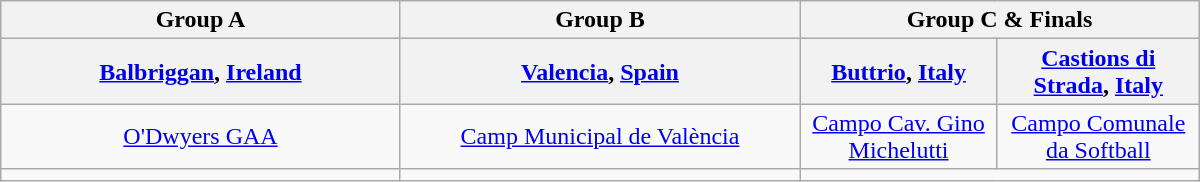<table class="wikitable" style="text-align:center" width=800>
<tr>
<th width=25%>Group A</th>
<th width=25%>Group B</th>
<th colspan=2 width=25%>Group C & Finals</th>
</tr>
<tr>
<th> <strong><a href='#'>Balbriggan</a>, <a href='#'>Ireland</a></strong></th>
<th> <strong><a href='#'>Valencia</a>, <a href='#'>Spain</a></strong></th>
<th> <strong><a href='#'>Buttrio</a>, <a href='#'>Italy</a></strong></th>
<th> <strong><a href='#'>Castions di Strada</a>, <a href='#'>Italy</a></strong></th>
</tr>
<tr>
<td><a href='#'>O'Dwyers GAA</a></td>
<td><a href='#'>Camp Municipal de València</a></td>
<td><a href='#'>Campo Cav. Gino Michelutti</a></td>
<td><a href='#'>Campo Comunale da Softball</a></td>
</tr>
<tr>
<td></td>
<td></td>
<td colspan=2></td>
</tr>
</table>
